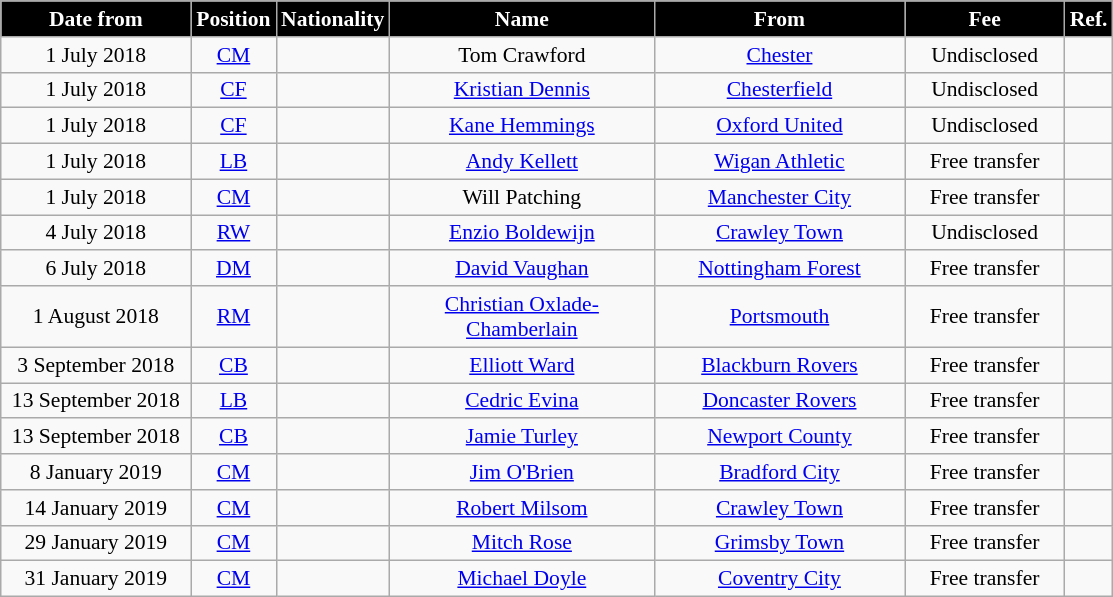<table class="wikitable"  style="text-align:center; font-size:90%; ">
<tr>
<th style="background:#000000; color:#FFFFFF; width:120px;">Date from</th>
<th style="background:#000000; color:#FFFFFF; width:50px;">Position</th>
<th style="background:#000000; color:#FFFFFF; width:50px;">Nationality</th>
<th style="background:#000000; color:#FFFFFF; width:170px;">Name</th>
<th style="background:#000000; color:#FFFFFF; width:160px;">From</th>
<th style="background:#000000; color:#FFFFFF; width:100px;">Fee</th>
<th style="background:#000000; color:#FFFFFF; width:25px;">Ref.</th>
</tr>
<tr>
<td>1 July 2018</td>
<td><a href='#'>CM</a></td>
<td></td>
<td>Tom Crawford</td>
<td><a href='#'>Chester</a></td>
<td>Undisclosed</td>
<td></td>
</tr>
<tr>
<td>1 July 2018</td>
<td><a href='#'>CF</a></td>
<td></td>
<td><a href='#'>Kristian Dennis</a></td>
<td><a href='#'>Chesterfield</a></td>
<td>Undisclosed</td>
<td></td>
</tr>
<tr>
<td>1 July 2018</td>
<td><a href='#'>CF</a></td>
<td></td>
<td><a href='#'>Kane Hemmings</a></td>
<td><a href='#'>Oxford United</a></td>
<td>Undisclosed</td>
<td></td>
</tr>
<tr>
<td>1 July 2018</td>
<td><a href='#'>LB</a></td>
<td></td>
<td><a href='#'>Andy Kellett</a></td>
<td><a href='#'>Wigan Athletic</a></td>
<td>Free transfer</td>
<td></td>
</tr>
<tr>
<td>1 July 2018</td>
<td><a href='#'>CM</a></td>
<td></td>
<td>Will Patching</td>
<td><a href='#'>Manchester City</a></td>
<td>Free transfer</td>
<td></td>
</tr>
<tr>
<td>4 July 2018</td>
<td><a href='#'>RW</a></td>
<td></td>
<td><a href='#'>Enzio Boldewijn</a></td>
<td><a href='#'>Crawley Town</a></td>
<td>Undisclosed</td>
<td></td>
</tr>
<tr>
<td>6 July 2018</td>
<td><a href='#'>DM</a></td>
<td></td>
<td><a href='#'>David Vaughan</a></td>
<td><a href='#'>Nottingham Forest</a></td>
<td>Free transfer</td>
<td></td>
</tr>
<tr>
<td>1 August 2018</td>
<td><a href='#'>RM</a></td>
<td></td>
<td><a href='#'>Christian Oxlade-Chamberlain</a></td>
<td><a href='#'>Portsmouth</a></td>
<td>Free transfer</td>
<td></td>
</tr>
<tr>
<td>3 September 2018</td>
<td><a href='#'>CB</a></td>
<td></td>
<td><a href='#'>Elliott Ward</a></td>
<td><a href='#'>Blackburn Rovers</a></td>
<td>Free transfer</td>
<td></td>
</tr>
<tr>
<td>13 September 2018</td>
<td><a href='#'>LB</a></td>
<td></td>
<td><a href='#'>Cedric Evina</a></td>
<td><a href='#'>Doncaster Rovers</a></td>
<td>Free transfer</td>
<td></td>
</tr>
<tr>
<td>13 September 2018</td>
<td><a href='#'>CB</a></td>
<td></td>
<td><a href='#'>Jamie Turley</a></td>
<td> <a href='#'>Newport County</a></td>
<td>Free transfer</td>
<td></td>
</tr>
<tr>
<td>8 January 2019</td>
<td><a href='#'>CM</a></td>
<td></td>
<td><a href='#'>Jim O'Brien</a></td>
<td><a href='#'>Bradford City</a></td>
<td>Free transfer</td>
<td></td>
</tr>
<tr>
<td>14 January 2019</td>
<td><a href='#'>CM</a></td>
<td></td>
<td><a href='#'>Robert Milsom</a></td>
<td><a href='#'>Crawley Town</a></td>
<td>Free transfer</td>
<td></td>
</tr>
<tr>
<td>29 January 2019</td>
<td><a href='#'>CM</a></td>
<td></td>
<td><a href='#'>Mitch Rose</a></td>
<td><a href='#'>Grimsby Town</a></td>
<td>Free transfer</td>
<td></td>
</tr>
<tr>
<td>31 January 2019</td>
<td><a href='#'>CM</a></td>
<td></td>
<td><a href='#'>Michael Doyle</a></td>
<td><a href='#'>Coventry City</a></td>
<td>Free transfer</td>
<td></td>
</tr>
</table>
